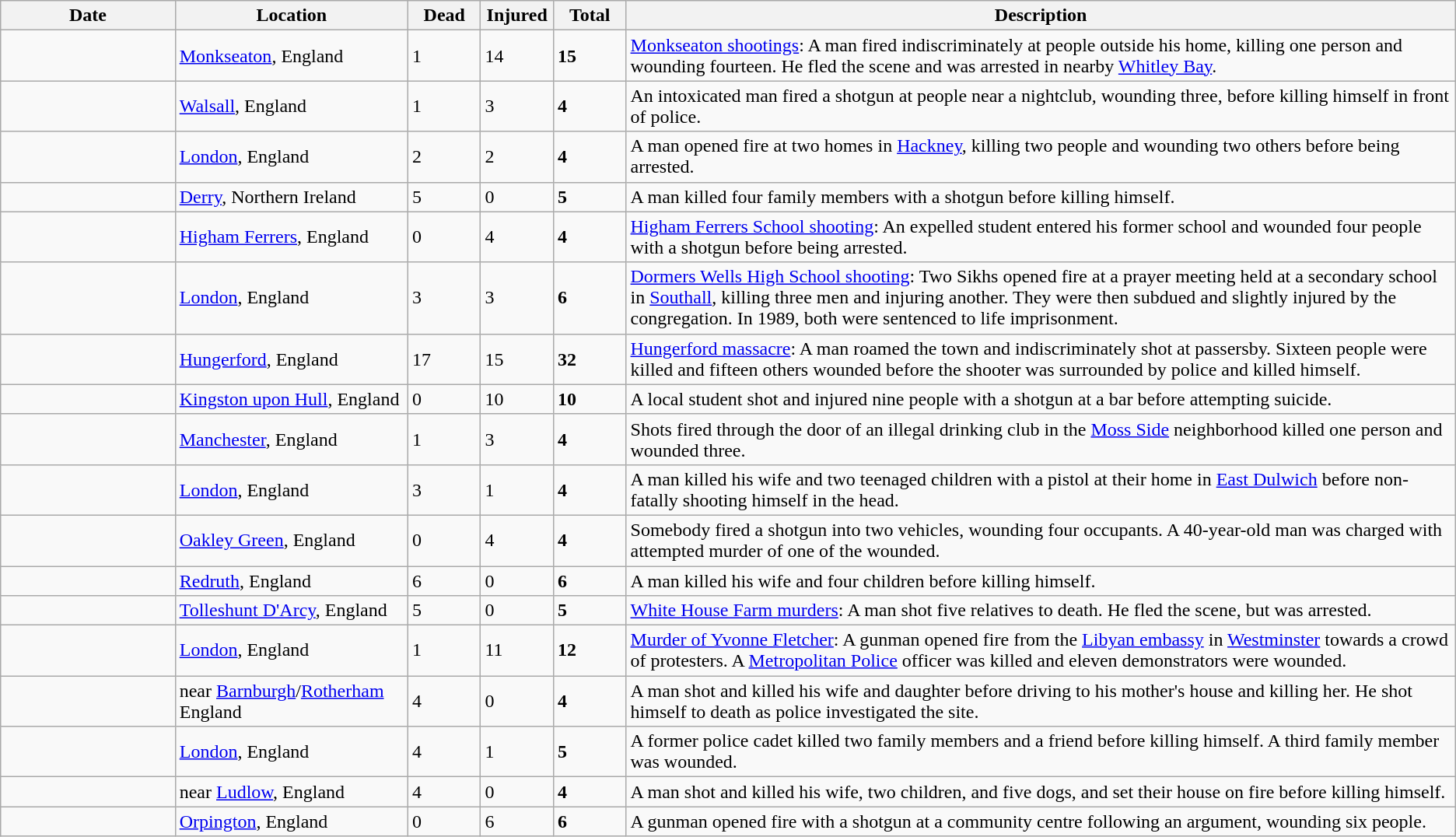<table class="wikitable sortable mw-datatable">
<tr>
<th width=12%>Date</th>
<th width=16%>Location</th>
<th width=5%>Dead</th>
<th width=5%>Injured</th>
<th width=5%>Total</th>
<th width=60%>Description</th>
</tr>
<tr>
<td></td>
<td><a href='#'>Monkseaton</a>, England</td>
<td>1</td>
<td>14</td>
<td><strong>15</strong></td>
<td><a href='#'>Monkseaton shootings</a>: A man fired indiscriminately at people outside his home, killing one person and wounding fourteen. He fled the scene and was arrested in nearby <a href='#'>Whitley Bay</a>.</td>
</tr>
<tr>
<td></td>
<td><a href='#'>Walsall</a>, England</td>
<td>1</td>
<td>3</td>
<td><strong>4</strong></td>
<td>An intoxicated man fired a shotgun at people near a nightclub, wounding three, before killing himself in front of police.</td>
</tr>
<tr>
<td></td>
<td><a href='#'>London</a>, England</td>
<td>2</td>
<td>2</td>
<td><strong>4</strong></td>
<td>A man opened fire at two homes in <a href='#'>Hackney</a>, killing two people and wounding two others before being arrested.</td>
</tr>
<tr>
<td></td>
<td><a href='#'>Derry</a>, Northern Ireland</td>
<td>5</td>
<td>0</td>
<td><strong>5</strong></td>
<td>A man killed four family members with a shotgun before killing himself.</td>
</tr>
<tr>
<td></td>
<td><a href='#'>Higham Ferrers</a>, England</td>
<td>0</td>
<td>4</td>
<td><strong>4</strong></td>
<td><a href='#'>Higham Ferrers School shooting</a>: An expelled student entered his former school and wounded four people with a shotgun before being arrested.</td>
</tr>
<tr>
<td></td>
<td><a href='#'>London</a>, England</td>
<td>3</td>
<td>3</td>
<td><strong>6</strong></td>
<td><a href='#'>Dormers Wells High School shooting</a>: Two Sikhs opened fire at a prayer meeting held at a secondary school in <a href='#'>Southall</a>, killing three men and injuring another. They were then subdued and slightly injured by the congregation. In 1989, both were sentenced to life imprisonment.</td>
</tr>
<tr>
<td></td>
<td><a href='#'>Hungerford</a>, England</td>
<td>17</td>
<td>15</td>
<td><strong>32</strong></td>
<td><a href='#'>Hungerford massacre</a>: A man roamed the town and indiscriminately shot at passersby. Sixteen people were killed and fifteen others wounded before the shooter was surrounded by police and killed himself.</td>
</tr>
<tr>
<td></td>
<td><a href='#'>Kingston upon Hull</a>, England</td>
<td>0</td>
<td>10</td>
<td><strong>10</strong></td>
<td>A local student shot and injured nine people with a shotgun at a bar before attempting suicide.</td>
</tr>
<tr>
<td></td>
<td><a href='#'>Manchester</a>, England</td>
<td>1</td>
<td>3</td>
<td><strong>4</strong></td>
<td>Shots fired through the door of an illegal drinking club in the <a href='#'>Moss Side</a> neighborhood killed one person and wounded three.</td>
</tr>
<tr>
<td></td>
<td><a href='#'>London</a>, England</td>
<td>3</td>
<td>1</td>
<td><strong>4</strong></td>
<td>A man killed his wife and two teenaged children with a pistol at their home in <a href='#'>East Dulwich</a> before non-fatally shooting himself in the head.</td>
</tr>
<tr>
<td></td>
<td><a href='#'>Oakley Green</a>, England</td>
<td>0</td>
<td>4</td>
<td><strong>4</strong></td>
<td>Somebody fired a shotgun into two vehicles, wounding four occupants. A 40-year-old man was charged with attempted murder of one of the wounded.</td>
</tr>
<tr>
<td></td>
<td><a href='#'>Redruth</a>, England</td>
<td>6</td>
<td>0</td>
<td><strong>6</strong></td>
<td>A man killed his wife and four children before killing himself.</td>
</tr>
<tr>
<td></td>
<td><a href='#'>Tolleshunt D'Arcy</a>, England</td>
<td>5</td>
<td>0</td>
<td><strong>5</strong></td>
<td><a href='#'>White House Farm murders</a>: A man shot five relatives to death. He fled the scene, but was arrested.</td>
</tr>
<tr>
<td></td>
<td><a href='#'>London</a>, England</td>
<td>1</td>
<td>11</td>
<td><strong>12</strong></td>
<td><a href='#'>Murder of Yvonne Fletcher</a>: A gunman opened fire from the <a href='#'>Libyan embassy</a> in <a href='#'>Westminster</a> towards a crowd of protesters. A <a href='#'>Metropolitan Police</a> officer was killed and eleven demonstrators were wounded.</td>
</tr>
<tr>
<td></td>
<td>near <a href='#'>Barnburgh</a>/<a href='#'>Rotherham</a> England</td>
<td>4</td>
<td>0</td>
<td><strong>4</strong></td>
<td>A man shot and killed his wife and daughter before driving to his mother's house and killing her. He shot himself to death as police investigated the site.</td>
</tr>
<tr>
<td></td>
<td><a href='#'>London</a>, England</td>
<td>4</td>
<td>1</td>
<td><strong>5</strong></td>
<td>A former police cadet killed two family members and a friend before killing himself. A third family member was wounded.</td>
</tr>
<tr>
<td></td>
<td>near <a href='#'>Ludlow</a>, England</td>
<td>4</td>
<td>0</td>
<td><strong>4</strong></td>
<td>A man shot and killed his wife, two children, and five dogs, and set their house on fire before killing himself.</td>
</tr>
<tr>
<td></td>
<td><a href='#'>Orpington</a>, England</td>
<td>0</td>
<td>6</td>
<td><strong>6</strong></td>
<td>A gunman opened fire with a shotgun at a community centre following an argument, wounding six people.</td>
</tr>
</table>
